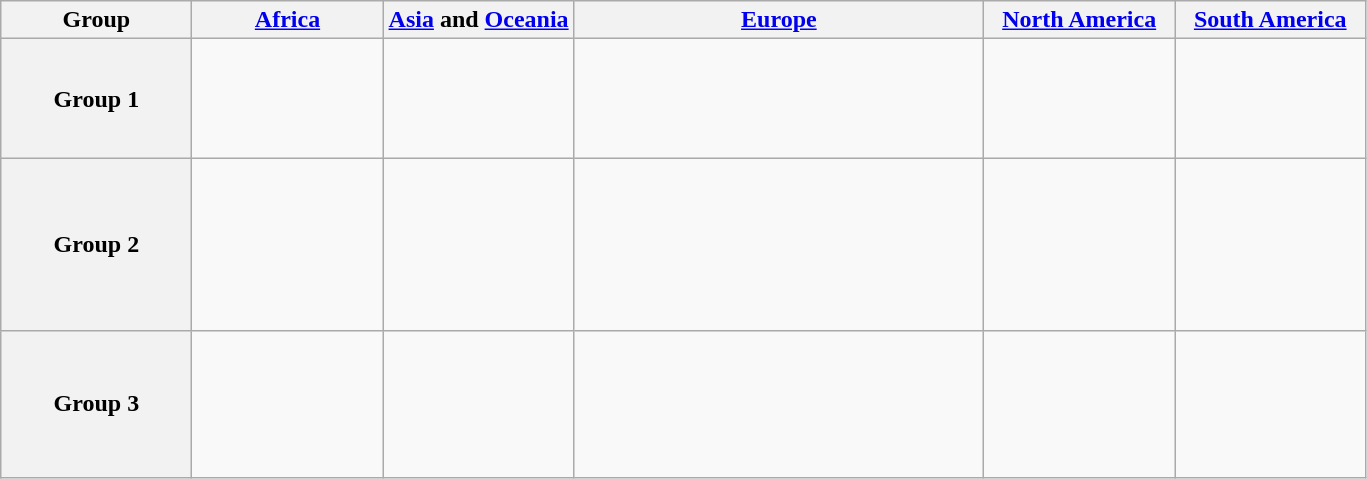<table class="wikitable">
<tr>
<th>Group</th>
<th width=14%><a href='#'>Africa</a></th>
<th width=14%><a href='#'>Asia</a> and <a href='#'>Oceania</a></th>
<th width=30%><a href='#'>Europe</a></th>
<th width=14%><a href='#'>North America</a></th>
<th width=14%><a href='#'>South America</a></th>
</tr>
<tr>
<th>Group 1</th>
<td></td>
<td><br></td>
<td><br><br>
<br>
<br>
</td>
<td></td>
<td></td>
</tr>
<tr>
<th>Group 2</th>
<td></td>
<td><br></td>
<td><br>

<br>
<br>
<br>


<br>
<br>

</td>
<td><br></td>
<td></td>
</tr>
<tr>
<th>Group 3</th>
<td><br><br>
</td>
<td><br><br>
<br></td>
<td><br><br>
<br>
<br>
<br>
</td>
<td><br></td>
<td></td>
</tr>
</table>
